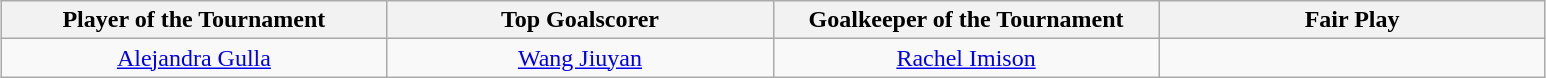<table class=wikitable style="margin:auto; text-align:center">
<tr>
<th style="width: 250px;">Player of the Tournament</th>
<th style="width: 250px;">Top Goalscorer</th>
<th style="width: 250px;">Goalkeeper of the Tournament</th>
<th style="width: 250px;">Fair Play</th>
</tr>
<tr>
<td> <a href='#'>Alejandra Gulla</a></td>
<td> <a href='#'>Wang Jiuyan</a></td>
<td> <a href='#'>Rachel Imison</a></td>
<td></td>
</tr>
</table>
